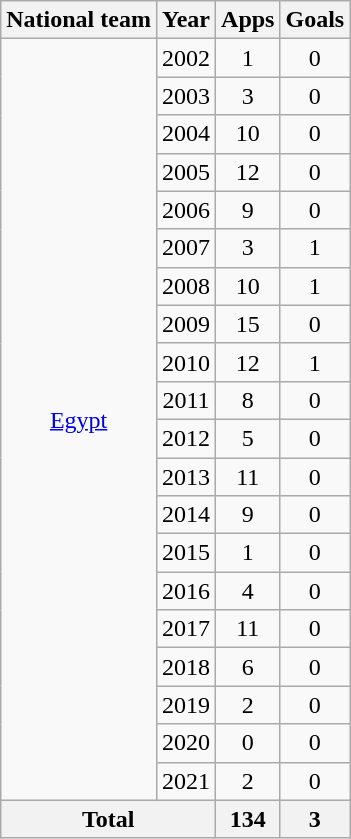<table class="wikitable" style="text-align:center">
<tr>
<th>National team</th>
<th>Year</th>
<th>Apps</th>
<th>Goals</th>
</tr>
<tr>
<td rowspan="20"><a href='#'>Egypt</a></td>
<td>2002</td>
<td>1</td>
<td>0</td>
</tr>
<tr>
<td>2003</td>
<td>3</td>
<td>0</td>
</tr>
<tr>
<td>2004</td>
<td>10</td>
<td>0</td>
</tr>
<tr>
<td>2005</td>
<td>12</td>
<td>0</td>
</tr>
<tr>
<td>2006</td>
<td>9</td>
<td>0</td>
</tr>
<tr>
<td>2007</td>
<td>3</td>
<td>1</td>
</tr>
<tr>
<td>2008</td>
<td>10</td>
<td>1</td>
</tr>
<tr>
<td>2009</td>
<td>15</td>
<td>0</td>
</tr>
<tr>
<td>2010</td>
<td>12</td>
<td>1</td>
</tr>
<tr>
<td>2011</td>
<td>8</td>
<td>0</td>
</tr>
<tr>
<td>2012</td>
<td>5</td>
<td>0</td>
</tr>
<tr>
<td>2013</td>
<td>11</td>
<td>0</td>
</tr>
<tr>
<td>2014</td>
<td>9</td>
<td>0</td>
</tr>
<tr>
<td>2015</td>
<td>1</td>
<td>0</td>
</tr>
<tr>
<td>2016</td>
<td>4</td>
<td>0</td>
</tr>
<tr>
<td>2017</td>
<td>11</td>
<td>0</td>
</tr>
<tr>
<td>2018</td>
<td>6</td>
<td>0</td>
</tr>
<tr>
<td>2019</td>
<td>2</td>
<td>0</td>
</tr>
<tr>
<td>2020</td>
<td>0</td>
<td>0</td>
</tr>
<tr>
<td>2021</td>
<td>2</td>
<td>0</td>
</tr>
<tr>
<th colspan="2">Total</th>
<th>134</th>
<th>3</th>
</tr>
</table>
